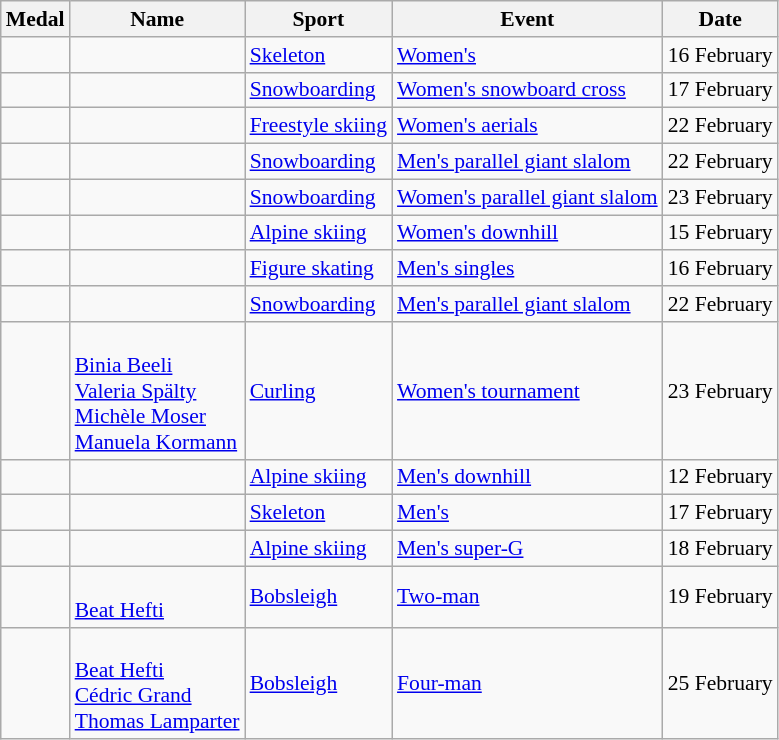<table class="wikitable sortable" style="font-size:90%">
<tr>
<th>Medal</th>
<th>Name</th>
<th>Sport</th>
<th>Event</th>
<th>Date</th>
</tr>
<tr>
<td></td>
<td></td>
<td><a href='#'>Skeleton</a></td>
<td><a href='#'>Women's</a></td>
<td>16 February</td>
</tr>
<tr>
<td></td>
<td></td>
<td><a href='#'>Snowboarding</a></td>
<td><a href='#'>Women's snowboard cross</a></td>
<td>17 February</td>
</tr>
<tr>
<td></td>
<td></td>
<td><a href='#'>Freestyle skiing</a></td>
<td><a href='#'>Women's aerials</a></td>
<td>22 February</td>
</tr>
<tr>
<td></td>
<td></td>
<td><a href='#'>Snowboarding</a></td>
<td><a href='#'>Men's parallel giant slalom</a></td>
<td>22 February</td>
</tr>
<tr>
<td></td>
<td></td>
<td><a href='#'>Snowboarding</a></td>
<td><a href='#'>Women's parallel giant slalom</a></td>
<td>23 February</td>
</tr>
<tr>
<td></td>
<td></td>
<td><a href='#'>Alpine skiing</a></td>
<td><a href='#'>Women's downhill</a></td>
<td>15 February</td>
</tr>
<tr>
<td></td>
<td></td>
<td><a href='#'>Figure skating</a></td>
<td><a href='#'>Men's singles</a></td>
<td>16 February</td>
</tr>
<tr>
<td></td>
<td></td>
<td><a href='#'>Snowboarding</a></td>
<td><a href='#'>Men's parallel giant slalom</a></td>
<td>22 February</td>
</tr>
<tr>
<td></td>
<td> <br><a href='#'>Binia Beeli</a><br><a href='#'>Valeria Spälty</a><br><a href='#'>Michèle Moser</a><br><a href='#'>Manuela Kormann</a></td>
<td><a href='#'>Curling</a></td>
<td><a href='#'>Women's tournament</a></td>
<td>23 February</td>
</tr>
<tr>
<td></td>
<td></td>
<td><a href='#'>Alpine skiing</a></td>
<td><a href='#'>Men's downhill</a></td>
<td>12 February</td>
</tr>
<tr>
<td></td>
<td></td>
<td><a href='#'>Skeleton</a></td>
<td><a href='#'>Men's</a></td>
<td>17 February</td>
</tr>
<tr>
<td></td>
<td></td>
<td><a href='#'>Alpine skiing</a></td>
<td><a href='#'>Men's super-G</a></td>
<td>18 February</td>
</tr>
<tr>
<td></td>
<td><br><a href='#'>Beat Hefti</a></td>
<td><a href='#'>Bobsleigh</a></td>
<td><a href='#'>Two-man</a></td>
<td>19 February</td>
</tr>
<tr>
<td></td>
<td><br><a href='#'>Beat Hefti</a><br><a href='#'>Cédric Grand</a><br><a href='#'>Thomas Lamparter</a></td>
<td><a href='#'>Bobsleigh</a></td>
<td><a href='#'>Four-man</a></td>
<td>25 February</td>
</tr>
</table>
